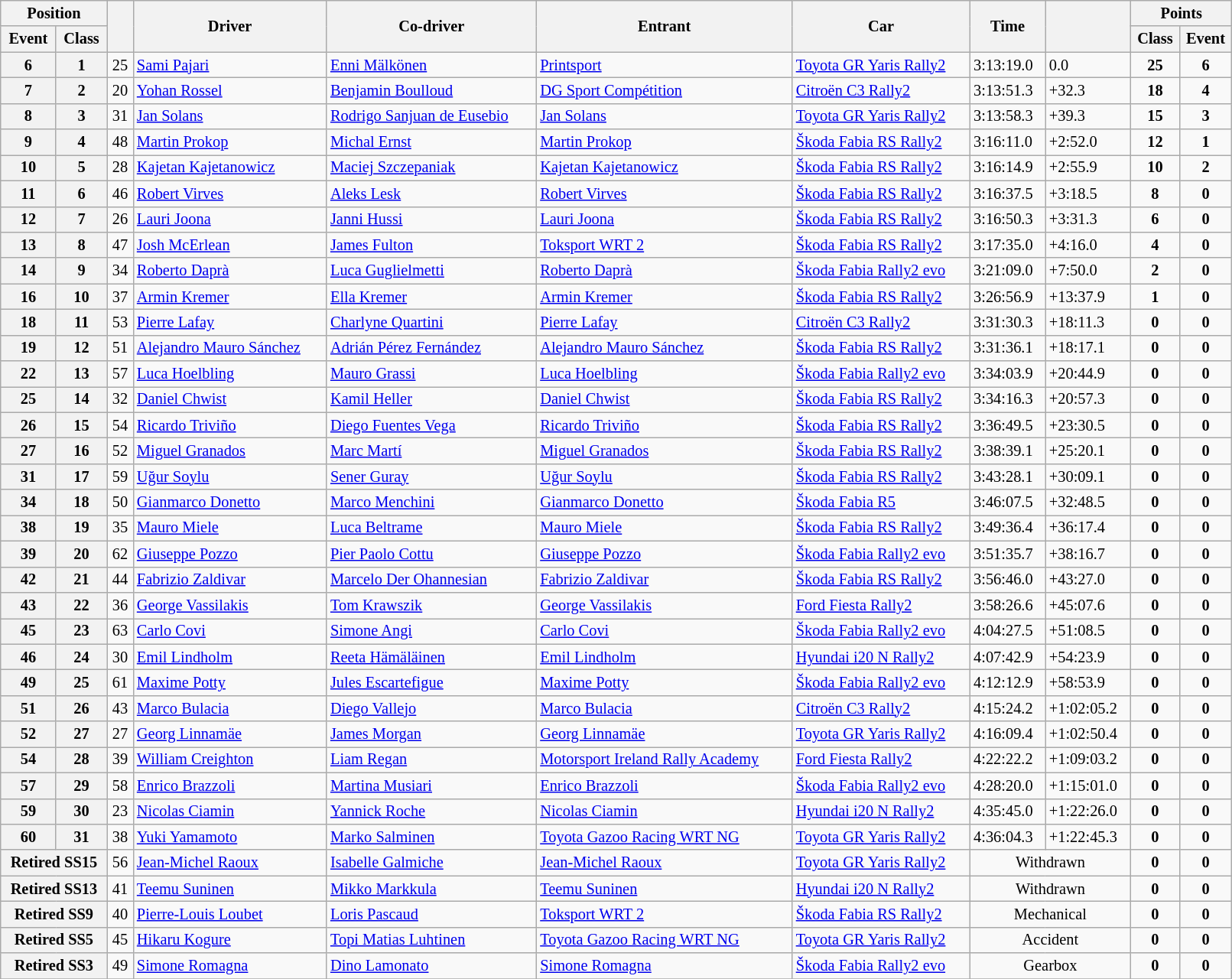<table class="wikitable" width=85% style="font-size: 85%;">
<tr>
<th colspan="2">Position</th>
<th rowspan="2"></th>
<th rowspan="2">Driver</th>
<th rowspan="2">Co-driver</th>
<th rowspan="2">Entrant</th>
<th rowspan="2">Car</th>
<th rowspan="2">Time</th>
<th rowspan="2"></th>
<th colspan="3">Points</th>
</tr>
<tr>
<th>Event</th>
<th>Class</th>
<th>Class</th>
<th>Event</th>
</tr>
<tr>
<th>6</th>
<th>1</th>
<td align="center">25</td>
<td><a href='#'>Sami Pajari</a></td>
<td><a href='#'>Enni Mälkönen</a></td>
<td><a href='#'>Printsport</a></td>
<td><a href='#'>Toyota GR Yaris Rally2</a></td>
<td>3:13:19.0</td>
<td>0.0</td>
<td align="center"><strong>25</strong></td>
<td align="center"><strong>6</strong></td>
</tr>
<tr>
<th>7</th>
<th>2</th>
<td align="center">20</td>
<td><a href='#'>Yohan Rossel</a></td>
<td><a href='#'>Benjamin Boulloud</a></td>
<td><a href='#'>DG Sport Compétition</a></td>
<td><a href='#'>Citroën C3 Rally2</a></td>
<td>3:13:51.3</td>
<td>+32.3</td>
<td align="center"><strong>18</strong></td>
<td align="center"><strong>4</strong></td>
</tr>
<tr>
<th>8</th>
<th>3</th>
<td align="center">31</td>
<td><a href='#'>Jan Solans</a></td>
<td><a href='#'>Rodrigo Sanjuan de Eusebio</a></td>
<td><a href='#'>Jan Solans</a></td>
<td><a href='#'>Toyota GR Yaris Rally2</a></td>
<td>3:13:58.3</td>
<td>+39.3</td>
<td align="center"><strong>15</strong></td>
<td align="center"><strong>3</strong></td>
</tr>
<tr>
<th>9</th>
<th>4</th>
<td align="center">48</td>
<td><a href='#'>Martin Prokop</a></td>
<td><a href='#'>Michal Ernst</a></td>
<td><a href='#'>Martin Prokop</a></td>
<td><a href='#'>Škoda Fabia RS Rally2</a></td>
<td>3:16:11.0</td>
<td>+2:52.0</td>
<td align="center"><strong>12</strong></td>
<td align="center"><strong>1</strong></td>
</tr>
<tr>
<th>10</th>
<th>5</th>
<td align="center">28</td>
<td><a href='#'>Kajetan Kajetanowicz</a></td>
<td><a href='#'>Maciej Szczepaniak</a></td>
<td><a href='#'>Kajetan Kajetanowicz</a></td>
<td><a href='#'>Škoda Fabia RS Rally2</a></td>
<td>3:16:14.9</td>
<td>+2:55.9</td>
<td align="center"><strong>10</strong></td>
<td align="center"><strong>2</strong></td>
</tr>
<tr>
<th>11</th>
<th>6</th>
<td align="center">46</td>
<td><a href='#'>Robert Virves</a></td>
<td><a href='#'>Aleks Lesk</a></td>
<td><a href='#'>Robert Virves</a></td>
<td><a href='#'>Škoda Fabia RS Rally2</a></td>
<td>3:16:37.5</td>
<td>+3:18.5</td>
<td align="center"><strong>8</strong></td>
<td align="center"><strong>0</strong></td>
</tr>
<tr>
<th>12</th>
<th>7</th>
<td align="center">26</td>
<td><a href='#'>Lauri Joona</a></td>
<td><a href='#'>Janni Hussi</a></td>
<td><a href='#'>Lauri Joona</a></td>
<td><a href='#'>Škoda Fabia RS Rally2</a></td>
<td>3:16:50.3</td>
<td>+3:31.3</td>
<td align="center"><strong>6</strong></td>
<td align="center"><strong>0</strong></td>
</tr>
<tr>
<th>13</th>
<th>8</th>
<td align="center">47</td>
<td><a href='#'>Josh McErlean</a></td>
<td><a href='#'>James Fulton</a></td>
<td><a href='#'>Toksport WRT 2</a></td>
<td><a href='#'>Škoda Fabia RS Rally2</a></td>
<td>3:17:35.0</td>
<td>+4:16.0</td>
<td align="center"><strong>4</strong></td>
<td align="center"><strong>0</strong></td>
</tr>
<tr>
<th>14</th>
<th>9</th>
<td align="center">34</td>
<td><a href='#'>Roberto Daprà</a></td>
<td><a href='#'>Luca Guglielmetti</a></td>
<td><a href='#'>Roberto Daprà</a></td>
<td><a href='#'>Škoda Fabia Rally2 evo</a></td>
<td>3:21:09.0</td>
<td>+7:50.0</td>
<td align="center"><strong>2</strong></td>
<td align="center"><strong>0</strong></td>
</tr>
<tr>
<th>16</th>
<th>10</th>
<td align="center">37</td>
<td><a href='#'>Armin Kremer</a></td>
<td><a href='#'>Ella Kremer</a></td>
<td><a href='#'>Armin Kremer</a></td>
<td><a href='#'>Škoda Fabia RS Rally2</a></td>
<td>3:26:56.9</td>
<td>+13:37.9</td>
<td align="center"><strong>1</strong></td>
<td align="center"><strong>0</strong></td>
</tr>
<tr>
<th>18</th>
<th>11</th>
<td align="center">53</td>
<td><a href='#'>Pierre Lafay</a></td>
<td><a href='#'>Charlyne Quartini</a></td>
<td><a href='#'>Pierre Lafay</a></td>
<td><a href='#'>Citroën C3 Rally2</a></td>
<td>3:31:30.3</td>
<td>+18:11.3</td>
<td align="center"><strong>0</strong></td>
<td align="center"><strong>0</strong></td>
</tr>
<tr>
<th>19</th>
<th>12</th>
<td align="center">51</td>
<td><a href='#'>Alejandro Mauro Sánchez</a></td>
<td><a href='#'>Adrián Pérez Fernández</a></td>
<td><a href='#'>Alejandro Mauro Sánchez</a></td>
<td><a href='#'>Škoda Fabia RS Rally2</a></td>
<td>3:31:36.1</td>
<td>+18:17.1</td>
<td align="center"><strong>0</strong></td>
<td align="center"><strong>0</strong></td>
</tr>
<tr>
<th>22</th>
<th>13</th>
<td align="center">57</td>
<td><a href='#'>Luca Hoelbling</a></td>
<td><a href='#'>Mauro Grassi</a></td>
<td><a href='#'>Luca Hoelbling</a></td>
<td><a href='#'>Škoda Fabia Rally2 evo</a></td>
<td>3:34:03.9</td>
<td>+20:44.9</td>
<td align="center"><strong>0</strong></td>
<td align="center"><strong>0</strong></td>
</tr>
<tr>
<th>25</th>
<th>14</th>
<td align="center">32</td>
<td><a href='#'>Daniel Chwist</a></td>
<td><a href='#'>Kamil Heller</a></td>
<td><a href='#'>Daniel Chwist</a></td>
<td><a href='#'>Škoda Fabia RS Rally2</a></td>
<td>3:34:16.3</td>
<td>+20:57.3</td>
<td align="center"><strong>0</strong></td>
<td align="center"><strong>0</strong></td>
</tr>
<tr>
<th>26</th>
<th>15</th>
<td align="center">54</td>
<td><a href='#'>Ricardo Triviño</a></td>
<td><a href='#'>Diego Fuentes Vega</a></td>
<td><a href='#'>Ricardo Triviño</a></td>
<td><a href='#'>Škoda Fabia RS Rally2</a></td>
<td>3:36:49.5</td>
<td>+23:30.5</td>
<td align="center"><strong>0</strong></td>
<td align="center"><strong>0</strong></td>
</tr>
<tr>
<th>27</th>
<th>16</th>
<td align="center">52</td>
<td><a href='#'>Miguel Granados</a></td>
<td><a href='#'>Marc Martí</a></td>
<td><a href='#'>Miguel Granados</a></td>
<td><a href='#'>Škoda Fabia RS Rally2</a></td>
<td>3:38:39.1</td>
<td>+25:20.1</td>
<td align="center"><strong>0</strong></td>
<td align="center"><strong>0</strong></td>
</tr>
<tr>
<th>31</th>
<th>17</th>
<td align="center">59</td>
<td><a href='#'>Uğur Soylu</a></td>
<td><a href='#'>Sener Guray</a></td>
<td><a href='#'>Uğur Soylu</a></td>
<td><a href='#'>Škoda Fabia RS Rally2</a></td>
<td>3:43:28.1</td>
<td>+30:09.1</td>
<td align="center"><strong>0</strong></td>
<td align="center"><strong>0</strong></td>
</tr>
<tr>
<th>34</th>
<th>18</th>
<td align="center">50</td>
<td><a href='#'>Gianmarco Donetto</a></td>
<td><a href='#'>Marco Menchini</a></td>
<td><a href='#'>Gianmarco Donetto</a></td>
<td><a href='#'>Škoda Fabia R5</a></td>
<td>3:46:07.5</td>
<td>+32:48.5</td>
<td align="center"><strong>0</strong></td>
<td align="center"><strong>0</strong></td>
</tr>
<tr>
<th>38</th>
<th>19</th>
<td align="center">35</td>
<td><a href='#'>Mauro Miele</a></td>
<td><a href='#'>Luca Beltrame</a></td>
<td><a href='#'>Mauro Miele</a></td>
<td><a href='#'>Škoda Fabia RS Rally2</a></td>
<td>3:49:36.4</td>
<td>+36:17.4</td>
<td align="center"><strong>0</strong></td>
<td align="center"><strong>0</strong></td>
</tr>
<tr>
<th>39</th>
<th>20</th>
<td align="center">62</td>
<td><a href='#'>Giuseppe Pozzo</a></td>
<td><a href='#'>Pier Paolo Cottu</a></td>
<td><a href='#'>Giuseppe Pozzo</a></td>
<td><a href='#'>Škoda Fabia Rally2 evo</a></td>
<td>3:51:35.7</td>
<td>+38:16.7</td>
<td align="center"><strong>0</strong></td>
<td align="center"><strong>0</strong></td>
</tr>
<tr>
<th>42</th>
<th>21</th>
<td align="center">44</td>
<td><a href='#'>Fabrizio Zaldivar</a></td>
<td><a href='#'>Marcelo Der Ohannesian</a></td>
<td><a href='#'>Fabrizio Zaldivar</a></td>
<td><a href='#'>Škoda Fabia RS Rally2</a></td>
<td>3:56:46.0</td>
<td>+43:27.0</td>
<td align="center"><strong>0</strong></td>
<td align="center"><strong>0</strong></td>
</tr>
<tr>
<th>43</th>
<th>22</th>
<td align="center">36</td>
<td><a href='#'>George Vassilakis</a></td>
<td><a href='#'>Tom Krawszik</a></td>
<td><a href='#'>George Vassilakis</a></td>
<td><a href='#'>Ford Fiesta Rally2</a></td>
<td>3:58:26.6</td>
<td>+45:07.6</td>
<td align="center"><strong>0</strong></td>
<td align="center"><strong>0</strong></td>
</tr>
<tr>
<th>45</th>
<th>23</th>
<td align="center">63</td>
<td><a href='#'>Carlo Covi</a></td>
<td><a href='#'>Simone Angi</a></td>
<td><a href='#'>Carlo Covi</a></td>
<td><a href='#'>Škoda Fabia Rally2 evo</a></td>
<td>4:04:27.5</td>
<td>+51:08.5</td>
<td align="center"><strong>0</strong></td>
<td align="center"><strong>0</strong></td>
</tr>
<tr>
<th>46</th>
<th>24</th>
<td align="center">30</td>
<td><a href='#'>Emil Lindholm</a></td>
<td><a href='#'>Reeta Hämäläinen</a></td>
<td><a href='#'>Emil Lindholm</a></td>
<td><a href='#'>Hyundai i20 N Rally2</a></td>
<td>4:07:42.9</td>
<td>+54:23.9</td>
<td align="center"><strong>0</strong></td>
<td align="center"><strong>0</strong></td>
</tr>
<tr>
<th>49</th>
<th>25</th>
<td align="center">61</td>
<td><a href='#'>Maxime Potty</a></td>
<td><a href='#'>Jules Escartefigue</a></td>
<td><a href='#'>Maxime Potty</a></td>
<td><a href='#'>Škoda Fabia Rally2 evo</a></td>
<td>4:12:12.9</td>
<td>+58:53.9</td>
<td align="center"><strong>0</strong></td>
<td align="center"><strong>0</strong></td>
</tr>
<tr>
<th>51</th>
<th>26</th>
<td align="center">43</td>
<td><a href='#'>Marco Bulacia</a></td>
<td><a href='#'>Diego Vallejo</a></td>
<td><a href='#'>Marco Bulacia</a></td>
<td><a href='#'>Citroën C3 Rally2</a></td>
<td>4:15:24.2</td>
<td>+1:02:05.2</td>
<td align="center"><strong>0</strong></td>
<td align="center"><strong>0</strong></td>
</tr>
<tr>
<th>52</th>
<th>27</th>
<td align="center">27</td>
<td><a href='#'>Georg Linnamäe</a></td>
<td><a href='#'>James Morgan</a></td>
<td><a href='#'>Georg Linnamäe</a></td>
<td><a href='#'>Toyota GR Yaris Rally2</a></td>
<td>4:16:09.4</td>
<td>+1:02:50.4</td>
<td align="center"><strong>0</strong></td>
<td align="center"><strong>0</strong></td>
</tr>
<tr>
<th>54</th>
<th>28</th>
<td align="center">39</td>
<td><a href='#'>William Creighton</a></td>
<td><a href='#'>Liam Regan</a></td>
<td><a href='#'>Motorsport Ireland Rally Academy</a></td>
<td><a href='#'>Ford Fiesta Rally2</a></td>
<td>4:22:22.2</td>
<td>+1:09:03.2</td>
<td align="center"><strong>0</strong></td>
<td align="center"><strong>0</strong></td>
</tr>
<tr>
<th>57</th>
<th>29</th>
<td align="center">58</td>
<td><a href='#'>Enrico Brazzoli</a></td>
<td><a href='#'>Martina Musiari</a></td>
<td><a href='#'>Enrico Brazzoli</a></td>
<td><a href='#'>Škoda Fabia Rally2 evo</a></td>
<td>4:28:20.0</td>
<td>+1:15:01.0</td>
<td align="center"><strong>0</strong></td>
<td align="center"><strong>0</strong></td>
</tr>
<tr>
<th>59</th>
<th>30</th>
<td align="center">23</td>
<td><a href='#'>Nicolas Ciamin</a></td>
<td><a href='#'>Yannick Roche</a></td>
<td><a href='#'>Nicolas Ciamin</a></td>
<td><a href='#'>Hyundai i20 N Rally2</a></td>
<td>4:35:45.0</td>
<td>+1:22:26.0</td>
<td align="center"><strong>0</strong></td>
<td align="center"><strong>0</strong></td>
</tr>
<tr>
<th>60</th>
<th>31</th>
<td align="center">38</td>
<td><a href='#'>Yuki Yamamoto</a></td>
<td><a href='#'>Marko Salminen</a></td>
<td><a href='#'>Toyota Gazoo Racing WRT NG</a></td>
<td><a href='#'>Toyota GR Yaris Rally2</a></td>
<td>4:36:04.3</td>
<td>+1:22:45.3</td>
<td align="center"><strong>0</strong></td>
<td align="center"><strong>0</strong></td>
</tr>
<tr>
<th colspan="2">Retired SS15</th>
<td align="center">56</td>
<td><a href='#'>Jean-Michel Raoux</a></td>
<td><a href='#'>Isabelle Galmiche</a></td>
<td><a href='#'>Jean-Michel Raoux</a></td>
<td><a href='#'>Toyota GR Yaris Rally2</a></td>
<td align="center" colspan="2">Withdrawn</td>
<td align="center"><strong>0</strong></td>
<td align="center"><strong>0</strong></td>
</tr>
<tr>
<th colspan="2">Retired SS13</th>
<td align="center">41</td>
<td><a href='#'>Teemu Suninen</a></td>
<td><a href='#'>Mikko Markkula</a></td>
<td><a href='#'>Teemu Suninen</a></td>
<td><a href='#'>Hyundai i20 N Rally2</a></td>
<td align="center" colspan="2">Withdrawn</td>
<td align="center"><strong>0</strong></td>
<td align="center"><strong>0</strong></td>
</tr>
<tr>
<th colspan="2">Retired SS9</th>
<td align="center">40</td>
<td><a href='#'>Pierre-Louis Loubet</a></td>
<td><a href='#'>Loris Pascaud</a></td>
<td><a href='#'>Toksport WRT 2</a></td>
<td><a href='#'>Škoda Fabia RS Rally2</a></td>
<td align="center" colspan="2">Mechanical</td>
<td align="center"><strong>0</strong></td>
<td align="center"><strong>0</strong></td>
</tr>
<tr>
<th colspan="2">Retired SS5</th>
<td align="center">45</td>
<td><a href='#'>Hikaru Kogure</a></td>
<td><a href='#'>Topi Matias Luhtinen</a></td>
<td><a href='#'>Toyota Gazoo Racing WRT NG</a></td>
<td><a href='#'>Toyota GR Yaris Rally2</a></td>
<td align="center" colspan="2">Accident</td>
<td align="center"><strong>0</strong></td>
<td align="center"><strong>0</strong></td>
</tr>
<tr>
<th colspan="2">Retired SS3</th>
<td align="center">49</td>
<td><a href='#'>Simone Romagna</a></td>
<td><a href='#'>Dino Lamonato</a></td>
<td><a href='#'>Simone Romagna</a></td>
<td><a href='#'>Škoda Fabia Rally2 evo</a></td>
<td align="center" colspan="2">Gearbox</td>
<td align="center"><strong>0</strong></td>
<td align="center"><strong>0</strong></td>
</tr>
<tr>
</tr>
</table>
